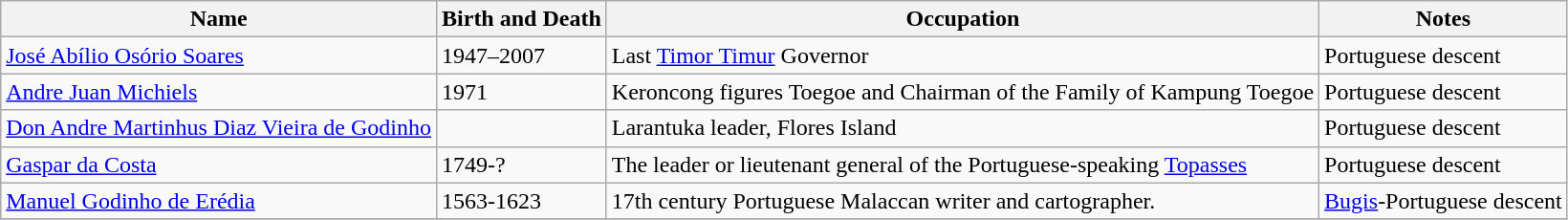<table class="wikitable" border="1">
<tr>
<th>Name</th>
<th>Birth and Death</th>
<th>Occupation</th>
<th>Notes</th>
</tr>
<tr>
<td><a href='#'>José Abílio Osório Soares</a></td>
<td>1947–2007</td>
<td>Last <a href='#'>Timor Timur</a> Governor</td>
<td>Portuguese descent</td>
</tr>
<tr>
<td><a href='#'>Andre Juan Michiels</a></td>
<td>1971</td>
<td>Keroncong figures Toegoe and Chairman of the Family of Kampung Toegoe</td>
<td>Portuguese descent</td>
</tr>
<tr>
<td><a href='#'>Don Andre Martinhus Diaz Vieira de Godinho</a></td>
<td></td>
<td>Larantuka leader, Flores Island</td>
<td>Portuguese descent</td>
</tr>
<tr>
<td><a href='#'>Gaspar da Costa</a></td>
<td>1749-?</td>
<td>The leader or lieutenant general of the Portuguese-speaking <a href='#'>Topasses</a></td>
<td>Portuguese descent</td>
</tr>
<tr>
<td><a href='#'>Manuel Godinho de Erédia</a></td>
<td>1563-1623</td>
<td>17th century Portuguese Malaccan writer and cartographer.</td>
<td><a href='#'>Bugis</a>-Portuguese descent</td>
</tr>
<tr>
</tr>
</table>
